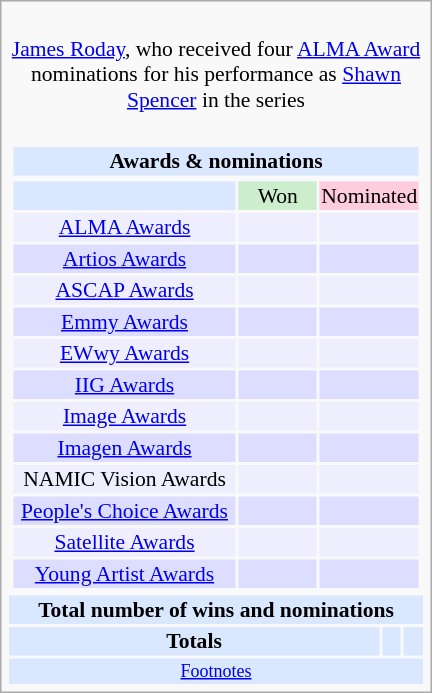<table class="infobox" style="width: 20em; text-align: left; font-size: 90%; vertical-align: middle;">
<tr>
<td colspan="3" style="text-align:center;"><br><a href='#'>James Roday</a>, who received four <a href='#'>ALMA Award</a> nominations for his performance as <a href='#'>Shawn Spencer</a> in the series</td>
</tr>
<tr>
<td colspan=3><br><table class="collapsible collapsed" width=100%>
<tr>
<th colspan=3 style="background-color: #D9E8FF; text-align: center;">Awards & nominations</th>
</tr>
<tr>
</tr>
<tr bgcolor=#D9E8FF>
<td style="text-align:center;"></td>
<td style="text-align:center;background: #cceecc;text-size:0.9em" width=50>Won</td>
<td style="text-align:center;background: #ffccdd;text-size:0.9em" width=50>Nominated</td>
</tr>
<tr bgcolor=#eeeeff>
<td align="center"><a href='#'>ALMA Awards</a></td>
<td></td>
<td></td>
</tr>
<tr bgcolor=#ddddff>
<td align="center"><a href='#'>Artios Awards</a></td>
<td></td>
<td></td>
</tr>
<tr bgcolor=#eeeeff>
<td align="center"><a href='#'>ASCAP Awards</a></td>
<td></td>
<td></td>
</tr>
<tr bgcolor=#ddddff>
<td align="center"><a href='#'>Emmy Awards</a></td>
<td></td>
<td></td>
</tr>
<tr bgcolor=#eeeeff>
<td align="center"><a href='#'>EWwy Awards</a></td>
<td></td>
<td></td>
</tr>
<tr bgcolor=#ddddff>
<td align="center"><a href='#'>IIG Awards</a></td>
<td></td>
<td></td>
</tr>
<tr bgcolor=#eeeeff>
<td align="center"><a href='#'>Image Awards</a></td>
<td></td>
<td></td>
</tr>
<tr bgcolor=#ddddff>
<td align="center"><a href='#'>Imagen Awards</a></td>
<td></td>
<td></td>
</tr>
<tr bgcolor=#eeeeff>
<td align="center">NAMIC Vision Awards</td>
<td></td>
<td></td>
</tr>
<tr bgcolor=#ddddff>
<td align="center"><a href='#'>People's Choice Awards</a></td>
<td></td>
<td></td>
</tr>
<tr bgcolor=#eeeeff>
<td align="center"><a href='#'>Satellite Awards</a></td>
<td></td>
<td></td>
</tr>
<tr bgcolor=#ddddff>
<td align="center"><a href='#'>Young Artist Awards</a></td>
<td></td>
<td></td>
</tr>
</table>
</td>
</tr>
<tr bgcolor=#D9E8FF>
<td align="center" colspan="3"><strong>Total number of wins and nominations</strong></td>
</tr>
<tr bgcolor=#D9E8FF>
<td align="center"><strong>Totals</strong></td>
<td></td>
<td></td>
</tr>
<tr bgcolor=#D9E8FF>
<td colspan="3" style="font-size: smaller; text-align:center;"><a href='#'>Footnotes</a></td>
</tr>
</table>
